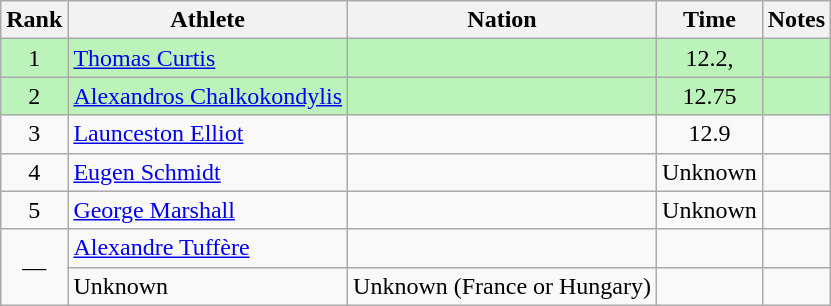<table class="wikitable sortable" style="text-align:center">
<tr>
<th>Rank</th>
<th>Athlete</th>
<th>Nation</th>
<th>Time</th>
<th>Notes</th>
</tr>
<tr style="background:#bbf3bb;">
<td>1</td>
<td align=left><a href='#'>Thomas Curtis</a></td>
<td align=left></td>
<td>12.2, </td>
<td></td>
</tr>
<tr style="background:#bbf3bb;">
<td>2</td>
<td align=left><a href='#'>Alexandros Chalkokondylis</a></td>
<td align=left></td>
<td>12.75</td>
<td></td>
</tr>
<tr>
<td>3</td>
<td align=left><a href='#'>Launceston Elliot</a></td>
<td align=left></td>
<td>12.9</td>
<td></td>
</tr>
<tr>
<td>4</td>
<td align=left><a href='#'>Eugen Schmidt</a></td>
<td align=left></td>
<td data-sort-value=60.0>Unknown</td>
<td></td>
</tr>
<tr>
<td>5</td>
<td align=left><a href='#'>George Marshall</a></td>
<td align=left></td>
<td data-sort-value=60.0>Unknown</td>
<td></td>
</tr>
<tr>
<td rowspan=2 data-sort-value=6>—</td>
<td align=left><a href='#'>Alexandre Tuffère</a></td>
<td align=left></td>
<td data-sort-value=99.9></td>
<td></td>
</tr>
<tr>
<td align=left>Unknown</td>
<td align=left>Unknown (France or Hungary)</td>
<td data-sort-value=99.9></td>
<td></td>
</tr>
</table>
